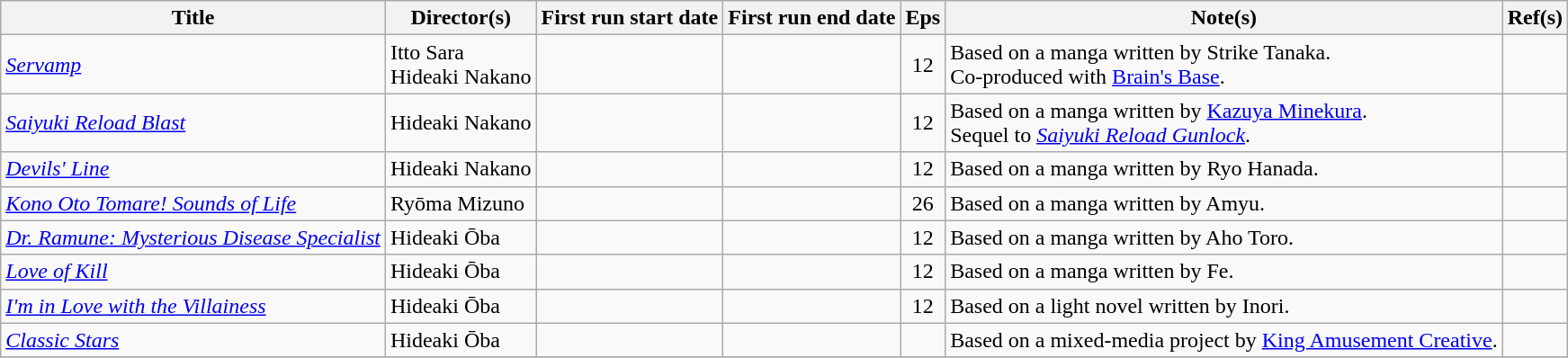<table class="wikitable sortable">
<tr>
<th scope="col">Title</th>
<th scope="col">Director(s)</th>
<th scope="col">First run start date</th>
<th scope="col">First run end date</th>
<th scope="col" class="unsortable">Eps</th>
<th scope="col" class="unsortable">Note(s)</th>
<th scope="col" class="unsortable">Ref(s)</th>
</tr>
<tr>
<td><em><a href='#'>Servamp</a></em></td>
<td>Itto Sara<br>Hideaki Nakano</td>
<td></td>
<td></td>
<td style="text-align:center">12</td>
<td>Based on a manga written by Strike Tanaka.<br>Co-produced with <a href='#'>Brain's Base</a>.</td>
<td style="text-align:center"></td>
</tr>
<tr>
<td><em><a href='#'>Saiyuki Reload Blast</a></em></td>
<td>Hideaki Nakano</td>
<td></td>
<td></td>
<td style="text-align:center">12</td>
<td>Based on a manga written by <a href='#'>Kazuya Minekura</a>.<br>Sequel to <em><a href='#'>Saiyuki Reload Gunlock</a></em>.</td>
<td style="text-align:center"></td>
</tr>
<tr>
<td><em><a href='#'>Devils' Line</a></em></td>
<td>Hideaki Nakano</td>
<td></td>
<td></td>
<td style="text-align:center">12</td>
<td>Based on a manga written by Ryo Hanada.</td>
<td style="text-align:center"></td>
</tr>
<tr>
<td><em><a href='#'>Kono Oto Tomare! Sounds of Life</a></em></td>
<td>Ryōma Mizuno</td>
<td></td>
<td></td>
<td style="text-align:center">26</td>
<td>Based on a manga written by Amyu.</td>
<td style="text-align:center"></td>
</tr>
<tr>
<td><em><a href='#'>Dr. Ramune: Mysterious Disease Specialist</a></em></td>
<td>Hideaki Ōba</td>
<td></td>
<td></td>
<td style="text-align:center">12</td>
<td>Based on a manga written by Aho Toro.</td>
<td style="text-align:center"></td>
</tr>
<tr>
<td><em><a href='#'>Love of Kill</a></em></td>
<td>Hideaki Ōba</td>
<td></td>
<td></td>
<td style="text-align:center">12</td>
<td>Based on a manga written by Fe.</td>
<td style="text-align:center"></td>
</tr>
<tr>
<td><em><a href='#'>I'm in Love with the Villainess</a></em></td>
<td>Hideaki Ōba</td>
<td></td>
<td></td>
<td style="text-align:center">12</td>
<td>Based on a light novel written by Inori.</td>
<td style="text-align:center"></td>
</tr>
<tr>
<td><em><a href='#'>Classic Stars</a></em></td>
<td>Hideaki Ōba</td>
<td></td>
<td></td>
<td></td>
<td>Based on a mixed-media project by <a href='#'>King Amusement Creative</a>.</td>
<td style="text-align:center"></td>
</tr>
<tr>
</tr>
</table>
